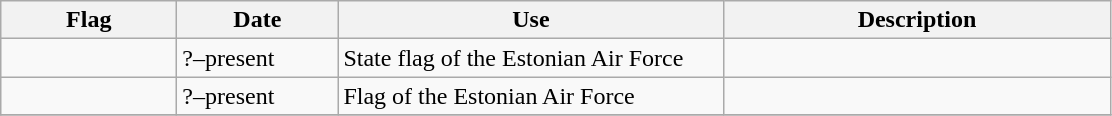<table class="wikitable">
<tr>
<th style="width:110px;">Flag</th>
<th style="width:100px;">Date</th>
<th style="width:250px;">Use</th>
<th style="width:250px;">Description</th>
</tr>
<tr>
<td></td>
<td>?–present</td>
<td>State flag of the Estonian Air Force</td>
<td></td>
</tr>
<tr>
<td></td>
<td>?–present</td>
<td>Flag of the Estonian Air Force</td>
<td></td>
</tr>
<tr>
</tr>
</table>
